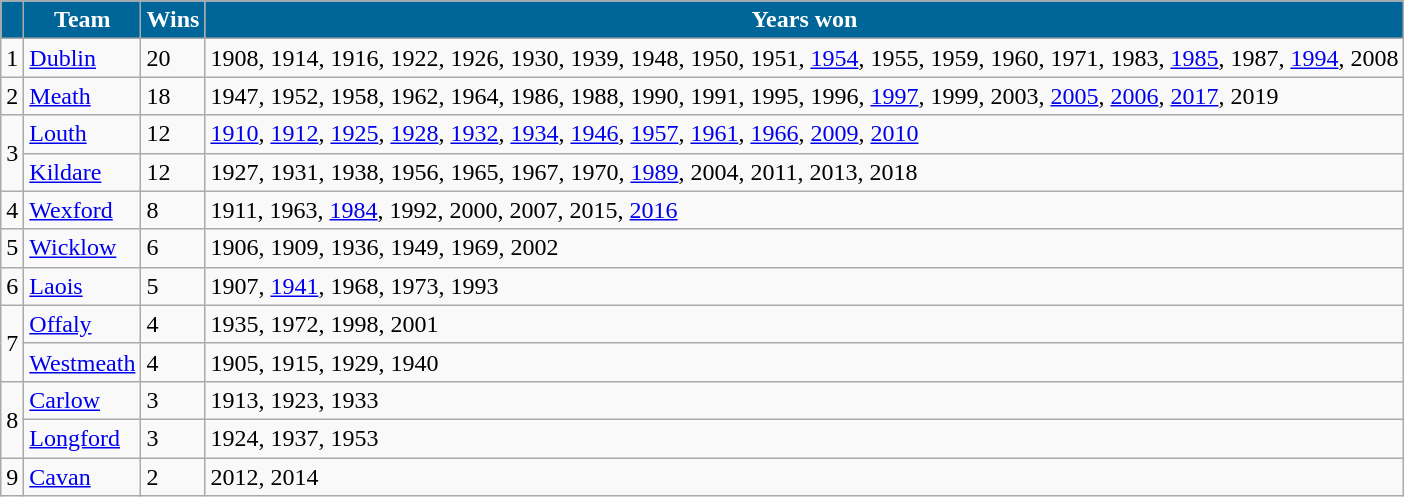<table class="wikitable">
<tr>
<th style="background:#069; color:white;"></th>
<th style="background:#069; color:white;">Team</th>
<th style="background:#069; color:white;">Wins</th>
<th style="background:#069; color:white;">Years won</th>
</tr>
<tr>
<td>1</td>
<td><a href='#'>Dublin</a></td>
<td>20</td>
<td>1908, 1914, 1916, 1922, 1926, 1930, 1939, 1948, 1950, 1951, <a href='#'>1954</a>, 1955, 1959, 1960, 1971, 1983, <a href='#'>1985</a>, 1987, <a href='#'>1994</a>, 2008</td>
</tr>
<tr>
<td>2</td>
<td><a href='#'>Meath</a></td>
<td>18</td>
<td>1947, 1952, 1958, 1962, 1964, 1986, 1988, 1990, 1991, 1995, 1996, <a href='#'>1997</a>, 1999, 2003, <a href='#'>2005</a>, <a href='#'>2006</a>, <a href='#'>2017</a>, 2019</td>
</tr>
<tr>
<td rowspan=2>3</td>
<td><a href='#'>Louth</a></td>
<td>12</td>
<td><a href='#'>1910</a>, <a href='#'>1912</a>, <a href='#'>1925</a>, <a href='#'>1928</a>, <a href='#'>1932</a>, <a href='#'>1934</a>, <a href='#'>1946</a>, <a href='#'>1957</a>, <a href='#'>1961</a>, <a href='#'>1966</a>, <a href='#'>2009</a>, <a href='#'>2010</a></td>
</tr>
<tr>
<td><a href='#'>Kildare</a></td>
<td>12</td>
<td>1927, 1931, 1938, 1956, 1965, 1967, 1970, <a href='#'>1989</a>, 2004, 2011, 2013, 2018</td>
</tr>
<tr>
<td>4</td>
<td><a href='#'>Wexford</a></td>
<td>8</td>
<td>1911, 1963, <a href='#'>1984</a>, 1992, 2000, 2007, 2015, <a href='#'>2016</a></td>
</tr>
<tr>
<td>5</td>
<td><a href='#'>Wicklow</a></td>
<td>6</td>
<td>1906, 1909, 1936, 1949, 1969, 2002</td>
</tr>
<tr>
<td>6</td>
<td><a href='#'>Laois</a></td>
<td>5</td>
<td>1907, <a href='#'>1941</a>, 1968, 1973, 1993</td>
</tr>
<tr>
<td rowspan=2>7</td>
<td><a href='#'>Offaly</a></td>
<td>4</td>
<td>1935, 1972, 1998, 2001</td>
</tr>
<tr>
<td><a href='#'>Westmeath</a></td>
<td>4</td>
<td>1905, 1915, 1929, 1940</td>
</tr>
<tr>
<td rowspan=2>8</td>
<td><a href='#'>Carlow</a></td>
<td>3</td>
<td>1913, 1923, 1933</td>
</tr>
<tr>
<td><a href='#'>Longford</a></td>
<td>3</td>
<td>1924, 1937, 1953</td>
</tr>
<tr>
<td>9</td>
<td><a href='#'>Cavan</a></td>
<td>2</td>
<td>2012, 2014</td>
</tr>
</table>
